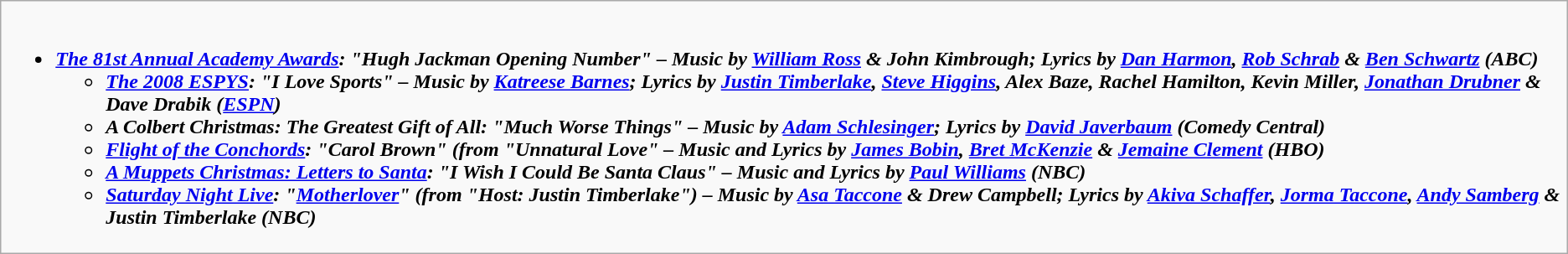<table class="wikitable">
<tr>
<td style="vertical-align:top;" width="50%"><br><ul><li><strong><em><a href='#'>The 81st Annual Academy Awards</a><em>: "Hugh Jackman Opening Number" – Music by <a href='#'>William Ross</a> & John Kimbrough; Lyrics by <a href='#'>Dan Harmon</a>, <a href='#'>Rob Schrab</a> & <a href='#'>Ben Schwartz</a> (ABC)<strong><ul><li></em><a href='#'>The 2008 ESPYS</a><em>: "I Love Sports" – Music by <a href='#'>Katreese Barnes</a>; Lyrics by <a href='#'>Justin Timberlake</a>, <a href='#'>Steve Higgins</a>, Alex Baze, Rachel Hamilton, Kevin Miller, <a href='#'>Jonathan Drubner</a> & Dave Drabik (<a href='#'>ESPN</a>)</li><li></em>A Colbert Christmas: The Greatest Gift of All<em>: "Much Worse Things" – Music by <a href='#'>Adam Schlesinger</a>; Lyrics by <a href='#'>David Javerbaum</a> (Comedy Central)</li><li></em><a href='#'>Flight of the Conchords</a><em>: "Carol Brown" (from "Unnatural Love" – Music and Lyrics by <a href='#'>James Bobin</a>, <a href='#'>Bret McKenzie</a> & <a href='#'>Jemaine Clement</a> (HBO)</li><li></em><a href='#'>A Muppets Christmas: Letters to Santa</a><em>: "I Wish I Could Be Santa Claus" – Music and Lyrics by <a href='#'>Paul Williams</a> (NBC)</li><li></em><a href='#'>Saturday Night Live</a><em>: "<a href='#'>Motherlover</a>" (from "Host: Justin Timberlake") – Music by <a href='#'>Asa Taccone</a> & Drew Campbell; Lyrics by <a href='#'>Akiva Schaffer</a>, <a href='#'>Jorma Taccone</a>, <a href='#'>Andy Samberg</a> & Justin Timberlake (NBC)</li></ul></li></ul></td>
</tr>
</table>
